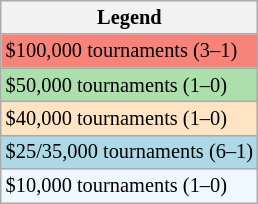<table class="wikitable" style="font-size:85%">
<tr>
<th>Legend</th>
</tr>
<tr style="background:#f88379;">
<td>$100,000 tournaments (3–1)</td>
</tr>
<tr style="background:#addfad;">
<td>$50,000 tournaments (1–0)</td>
</tr>
<tr style="background:#ffe4c4;">
<td>$40,000 tournaments (1–0)</td>
</tr>
<tr style="background:lightblue;">
<td>$25/35,000 tournaments (6–1)</td>
</tr>
<tr style="background:#f0f8ff;">
<td>$10,000 tournaments (1–0)</td>
</tr>
</table>
